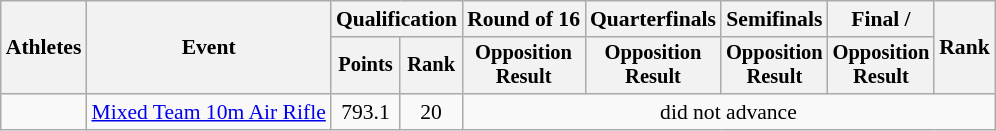<table class="wikitable" style="font-size:90%;">
<tr>
<th rowspan=2>Athletes</th>
<th rowspan=2>Event</th>
<th colspan=2>Qualification</th>
<th>Round of 16</th>
<th>Quarterfinals</th>
<th>Semifinals</th>
<th>Final / </th>
<th rowspan=2>Rank</th>
</tr>
<tr style="font-size:95%">
<th>Points</th>
<th>Rank</th>
<th>Opposition<br>Result</th>
<th>Opposition<br>Result</th>
<th>Opposition<br>Result</th>
<th>Opposition<br>Result</th>
</tr>
<tr align=center>
<td align=left><br></td>
<td align=left><a href='#'>Mixed Team 10m Air Rifle</a></td>
<td>793.1</td>
<td>20</td>
<td colspan=5>did not advance</td>
</tr>
</table>
